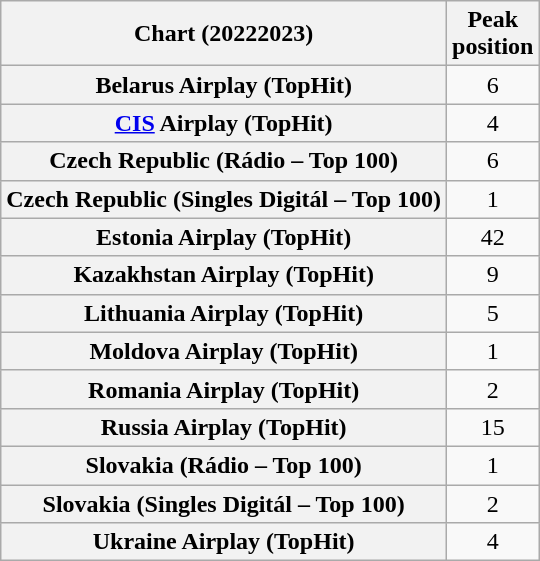<table class="wikitable sortable plainrowheaders" style="text-align:center">
<tr>
<th scope="col">Chart (20222023)</th>
<th scope="col">Peak<br>position</th>
</tr>
<tr>
<th scope="row">Belarus Airplay (TopHit)</th>
<td>6</td>
</tr>
<tr>
<th scope="row"><a href='#'>CIS</a> Airplay (TopHit)</th>
<td>4</td>
</tr>
<tr>
<th scope="row">Czech Republic (Rádio – Top 100)</th>
<td>6</td>
</tr>
<tr>
<th scope="row">Czech Republic (Singles Digitál – Top 100)</th>
<td>1</td>
</tr>
<tr>
<th scope="row">Estonia Airplay (TopHit)</th>
<td>42</td>
</tr>
<tr>
<th scope="row">Kazakhstan Airplay (TopHit)</th>
<td>9</td>
</tr>
<tr>
<th scope="row">Lithuania Airplay (TopHit)</th>
<td>5</td>
</tr>
<tr>
<th scope="row">Moldova Airplay (TopHit)</th>
<td>1</td>
</tr>
<tr>
<th scope="row">Romania Airplay (TopHit)</th>
<td>2</td>
</tr>
<tr>
<th scope="row">Russia Airplay (TopHit)</th>
<td>15</td>
</tr>
<tr>
<th scope="row">Slovakia (Rádio – Top 100)</th>
<td>1</td>
</tr>
<tr>
<th scope="row">Slovakia (Singles Digitál – Top 100)</th>
<td>2</td>
</tr>
<tr>
<th scope="row">Ukraine Airplay (TopHit)</th>
<td>4</td>
</tr>
</table>
